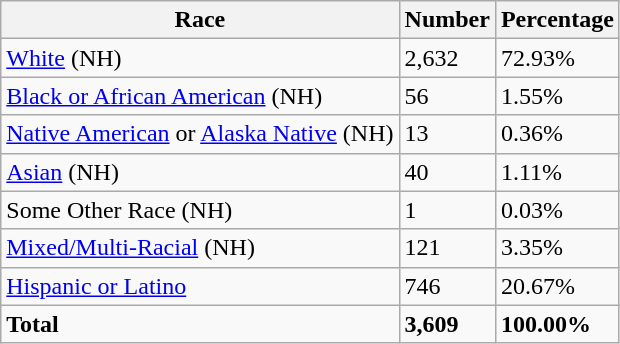<table class="wikitable">
<tr>
<th>Race</th>
<th>Number</th>
<th>Percentage</th>
</tr>
<tr>
<td><a href='#'>White</a> (NH)</td>
<td>2,632</td>
<td>72.93%</td>
</tr>
<tr>
<td><a href='#'>Black or African American</a> (NH)</td>
<td>56</td>
<td>1.55%</td>
</tr>
<tr>
<td><a href='#'>Native American</a> or <a href='#'>Alaska Native</a> (NH)</td>
<td>13</td>
<td>0.36%</td>
</tr>
<tr>
<td><a href='#'>Asian</a> (NH)</td>
<td>40</td>
<td>1.11%</td>
</tr>
<tr>
<td>Some Other Race (NH)</td>
<td>1</td>
<td>0.03%</td>
</tr>
<tr>
<td><a href='#'>Mixed/Multi-Racial</a> (NH)</td>
<td>121</td>
<td>3.35%</td>
</tr>
<tr>
<td><a href='#'>Hispanic or Latino</a></td>
<td>746</td>
<td>20.67%</td>
</tr>
<tr>
<td><strong>Total</strong></td>
<td><strong>3,609</strong></td>
<td><strong>100.00%</strong></td>
</tr>
</table>
